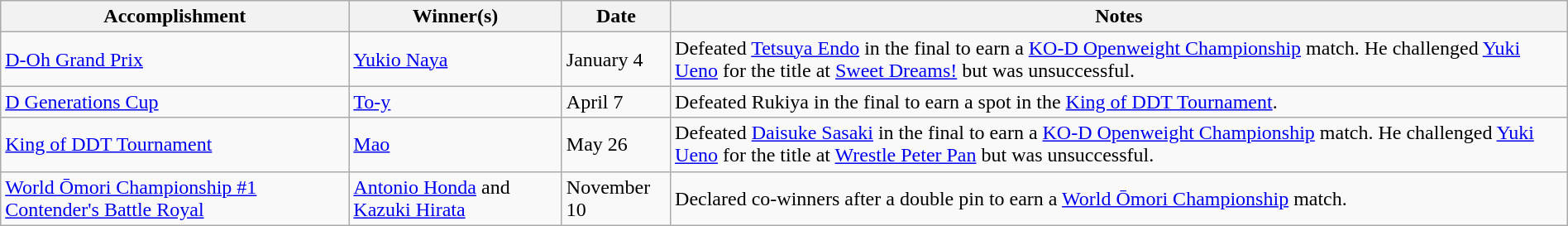<table class="wikitable" style="width:100%;">
<tr>
<th>Accomplishment</th>
<th>Winner(s)</th>
<th>Date</th>
<th>Notes</th>
</tr>
<tr>
<td><a href='#'>D-Oh Grand Prix</a></td>
<td><a href='#'>Yukio Naya</a></td>
<td>January 4</td>
<td>Defeated <a href='#'>Tetsuya Endo</a> in the final to earn a <a href='#'>KO-D Openweight Championship</a> match. He challenged <a href='#'>Yuki Ueno</a> for the title at <a href='#'>Sweet Dreams!</a> but was unsuccessful.</td>
</tr>
<tr>
<td><a href='#'>D Generations Cup</a></td>
<td><a href='#'>To-y</a></td>
<td>April 7</td>
<td>Defeated Rukiya in the final to earn a spot in the <a href='#'>King of DDT Tournament</a>.</td>
</tr>
<tr>
<td><a href='#'>King of DDT Tournament</a></td>
<td><a href='#'>Mao</a></td>
<td>May 26</td>
<td>Defeated <a href='#'>Daisuke Sasaki</a> in the final to earn a <a href='#'>KO-D Openweight Championship</a> match. He challenged <a href='#'>Yuki Ueno</a> for the title at <a href='#'>Wrestle Peter Pan</a> but was unsuccessful.</td>
</tr>
<tr>
<td><a href='#'>World Ōmori Championship #1 Contender's Battle Royal</a></td>
<td><a href='#'>Antonio Honda</a> and <a href='#'>Kazuki Hirata</a></td>
<td>November 10</td>
<td>Declared co-winners after a double pin to earn a <a href='#'>World Ōmori Championship</a> match.</td>
</tr>
</table>
